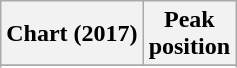<table class="wikitable plainrowheaders" style="text-align:center">
<tr>
<th scope="col">Chart (2017)</th>
<th scope="col">Peak<br> position</th>
</tr>
<tr>
</tr>
<tr>
</tr>
</table>
